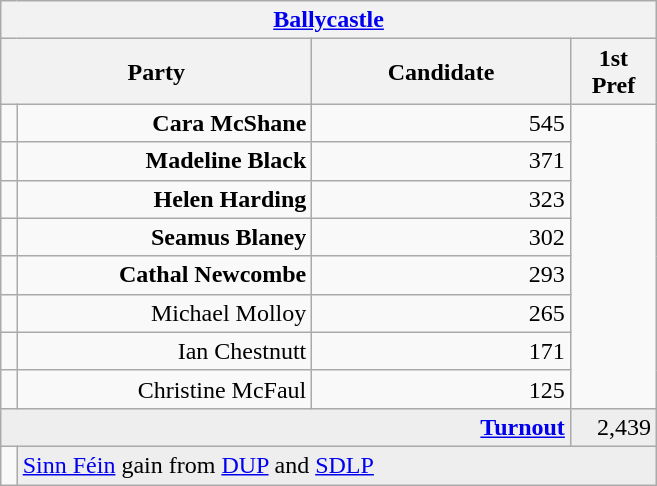<table class="wikitable">
<tr>
<th colspan="4" align="center"><a href='#'>Ballycastle</a></th>
</tr>
<tr>
<th colspan="2" align="center" width=200>Party</th>
<th width=165>Candidate</th>
<th width=50>1st Pref</th>
</tr>
<tr>
<td></td>
<td align="right"><strong>Cara McShane</strong></td>
<td align="right">545</td>
</tr>
<tr>
<td></td>
<td align="right"><strong>Madeline Black</strong></td>
<td align="right">371</td>
</tr>
<tr>
<td></td>
<td align="right"><strong>Helen Harding</strong></td>
<td align="right">323</td>
</tr>
<tr>
<td></td>
<td align="right"><strong>Seamus Blaney</strong></td>
<td align="right">302</td>
</tr>
<tr>
<td></td>
<td align="right"><strong>Cathal Newcombe</strong></td>
<td align="right">293</td>
</tr>
<tr>
<td></td>
<td align="right">Michael Molloy</td>
<td align="right">265</td>
</tr>
<tr>
<td></td>
<td align="right">Ian Chestnutt</td>
<td align="right">171</td>
</tr>
<tr>
<td></td>
<td align="right">Christine McFaul</td>
<td align="right">125</td>
</tr>
<tr bgcolor="EEEEEE">
<td colspan=3 align="right"><strong><a href='#'>Turnout</a></strong></td>
<td align="right">2,439</td>
</tr>
<tr>
<td bgcolor=></td>
<td colspan=3 bgcolor="EEEEEE"><a href='#'>Sinn Féin</a> gain from <a href='#'>DUP</a> and <a href='#'>SDLP</a></td>
</tr>
</table>
